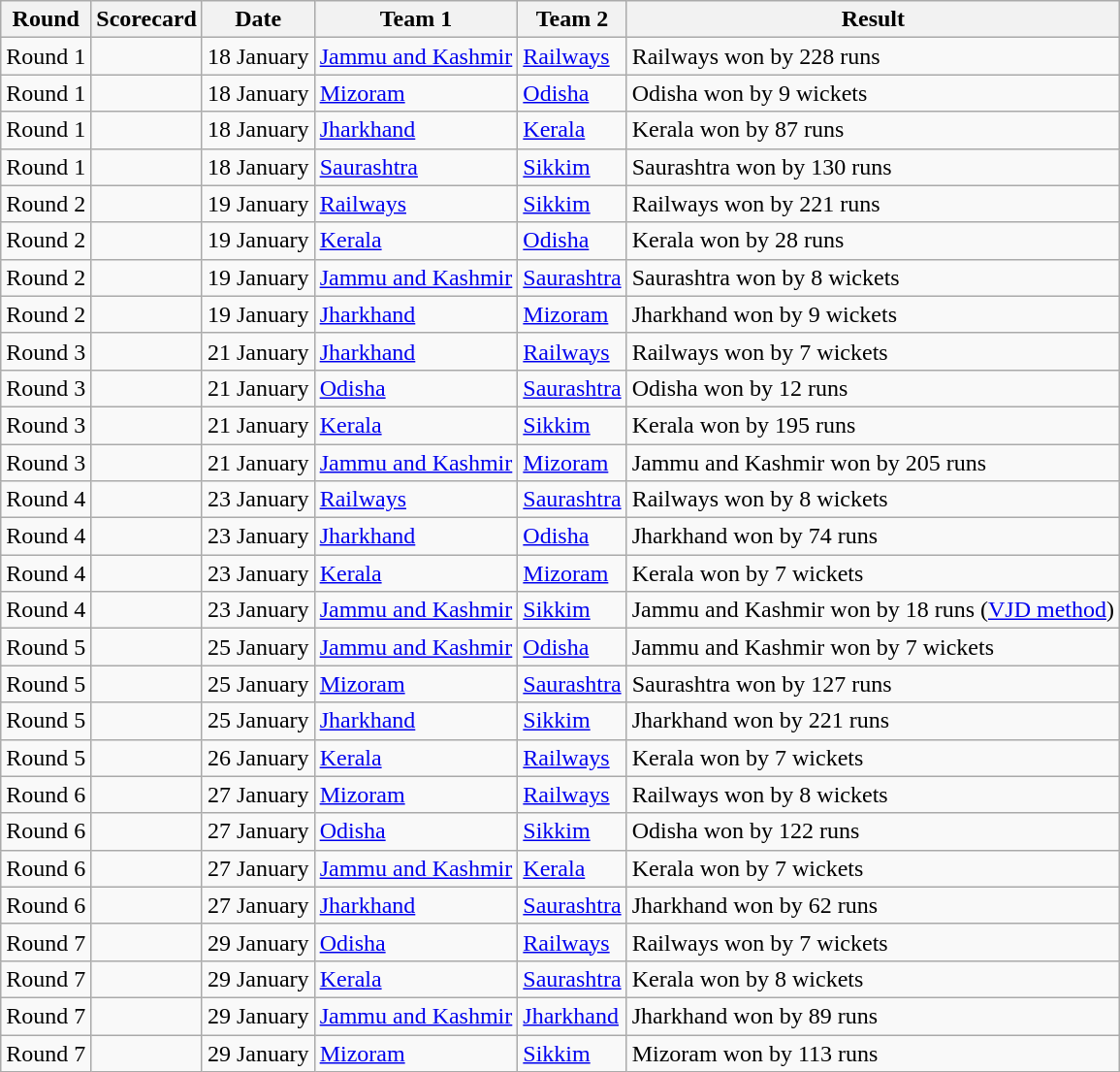<table class="wikitable collapsible sortable collapsed">
<tr>
<th>Round</th>
<th>Scorecard</th>
<th>Date</th>
<th>Team 1</th>
<th>Team 2</th>
<th>Result</th>
</tr>
<tr>
<td>Round 1</td>
<td></td>
<td>18 January</td>
<td><a href='#'>Jammu and Kashmir</a></td>
<td><a href='#'>Railways</a></td>
<td>Railways won by 228 runs</td>
</tr>
<tr>
<td>Round 1</td>
<td></td>
<td>18 January</td>
<td><a href='#'>Mizoram</a></td>
<td><a href='#'>Odisha</a></td>
<td>Odisha won by 9 wickets</td>
</tr>
<tr>
<td>Round 1</td>
<td></td>
<td>18 January</td>
<td><a href='#'>Jharkhand</a></td>
<td><a href='#'>Kerala</a></td>
<td>Kerala won by 87 runs</td>
</tr>
<tr>
<td>Round 1</td>
<td></td>
<td>18 January</td>
<td><a href='#'>Saurashtra</a></td>
<td><a href='#'>Sikkim</a></td>
<td>Saurashtra won by 130 runs</td>
</tr>
<tr>
<td>Round 2</td>
<td></td>
<td>19 January</td>
<td><a href='#'>Railways</a></td>
<td><a href='#'>Sikkim</a></td>
<td>Railways won by 221 runs</td>
</tr>
<tr>
<td>Round 2</td>
<td></td>
<td>19 January</td>
<td><a href='#'>Kerala</a></td>
<td><a href='#'>Odisha</a></td>
<td>Kerala won by 28 runs</td>
</tr>
<tr>
<td>Round 2</td>
<td></td>
<td>19 January</td>
<td><a href='#'>Jammu and Kashmir</a></td>
<td><a href='#'>Saurashtra</a></td>
<td>Saurashtra won by 8 wickets</td>
</tr>
<tr>
<td>Round 2</td>
<td></td>
<td>19 January</td>
<td><a href='#'>Jharkhand</a></td>
<td><a href='#'>Mizoram</a></td>
<td>Jharkhand won by 9 wickets</td>
</tr>
<tr>
<td>Round 3</td>
<td></td>
<td>21 January</td>
<td><a href='#'>Jharkhand</a></td>
<td><a href='#'>Railways</a></td>
<td>Railways won by 7 wickets</td>
</tr>
<tr>
<td>Round 3</td>
<td></td>
<td>21 January</td>
<td><a href='#'>Odisha</a></td>
<td><a href='#'>Saurashtra</a></td>
<td>Odisha won by 12 runs</td>
</tr>
<tr>
<td>Round 3</td>
<td></td>
<td>21 January</td>
<td><a href='#'>Kerala</a></td>
<td><a href='#'>Sikkim</a></td>
<td>Kerala won by 195 runs</td>
</tr>
<tr>
<td>Round 3</td>
<td></td>
<td>21 January</td>
<td><a href='#'>Jammu and Kashmir</a></td>
<td><a href='#'>Mizoram</a></td>
<td>Jammu and Kashmir won by 205 runs</td>
</tr>
<tr>
<td>Round 4</td>
<td></td>
<td>23 January</td>
<td><a href='#'>Railways</a></td>
<td><a href='#'>Saurashtra</a></td>
<td>Railways won by 8 wickets</td>
</tr>
<tr>
<td>Round 4</td>
<td></td>
<td>23 January</td>
<td><a href='#'>Jharkhand</a></td>
<td><a href='#'>Odisha</a></td>
<td>Jharkhand won by 74 runs</td>
</tr>
<tr>
<td>Round 4</td>
<td></td>
<td>23 January</td>
<td><a href='#'>Kerala</a></td>
<td><a href='#'>Mizoram</a></td>
<td>Kerala won by 7 wickets</td>
</tr>
<tr>
<td>Round 4</td>
<td></td>
<td>23 January</td>
<td><a href='#'>Jammu and Kashmir</a></td>
<td><a href='#'>Sikkim</a></td>
<td>Jammu and Kashmir won by 18 runs (<a href='#'>VJD method</a>)</td>
</tr>
<tr>
<td>Round 5</td>
<td></td>
<td>25 January</td>
<td><a href='#'>Jammu and Kashmir</a></td>
<td><a href='#'>Odisha</a></td>
<td>Jammu and Kashmir won by 7 wickets</td>
</tr>
<tr>
<td>Round 5</td>
<td></td>
<td>25 January</td>
<td><a href='#'>Mizoram</a></td>
<td><a href='#'>Saurashtra</a></td>
<td>Saurashtra won by 127 runs</td>
</tr>
<tr>
<td>Round 5</td>
<td></td>
<td>25 January</td>
<td><a href='#'>Jharkhand</a></td>
<td><a href='#'>Sikkim</a></td>
<td>Jharkhand won by 221 runs</td>
</tr>
<tr>
<td>Round 5</td>
<td></td>
<td>26 January</td>
<td><a href='#'>Kerala</a></td>
<td><a href='#'>Railways</a></td>
<td>Kerala won by 7 wickets</td>
</tr>
<tr>
<td>Round 6</td>
<td></td>
<td>27 January</td>
<td><a href='#'>Mizoram</a></td>
<td><a href='#'>Railways</a></td>
<td>Railways won by 8 wickets</td>
</tr>
<tr>
<td>Round 6</td>
<td></td>
<td>27 January</td>
<td><a href='#'>Odisha</a></td>
<td><a href='#'>Sikkim</a></td>
<td>Odisha won by 122 runs</td>
</tr>
<tr>
<td>Round 6</td>
<td></td>
<td>27 January</td>
<td><a href='#'>Jammu and Kashmir</a></td>
<td><a href='#'>Kerala</a></td>
<td>Kerala won by 7 wickets</td>
</tr>
<tr>
<td>Round 6</td>
<td></td>
<td>27 January</td>
<td><a href='#'>Jharkhand</a></td>
<td><a href='#'>Saurashtra</a></td>
<td>Jharkhand won by 62 runs</td>
</tr>
<tr>
<td>Round 7</td>
<td></td>
<td>29 January</td>
<td><a href='#'>Odisha</a></td>
<td><a href='#'>Railways</a></td>
<td>Railways won by 7 wickets</td>
</tr>
<tr>
<td>Round 7</td>
<td></td>
<td>29 January</td>
<td><a href='#'>Kerala</a></td>
<td><a href='#'>Saurashtra</a></td>
<td>Kerala won by 8 wickets</td>
</tr>
<tr>
<td>Round 7</td>
<td></td>
<td>29 January</td>
<td><a href='#'>Jammu and Kashmir</a></td>
<td><a href='#'>Jharkhand</a></td>
<td>Jharkhand won by 89 runs</td>
</tr>
<tr>
<td>Round 7</td>
<td></td>
<td>29 January</td>
<td><a href='#'>Mizoram</a></td>
<td><a href='#'>Sikkim</a></td>
<td>Mizoram won by 113 runs</td>
</tr>
</table>
